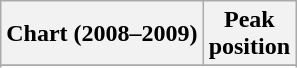<table class="wikitable sortable">
<tr>
<th align="left">Chart (2008–2009)</th>
<th align="center">Peak<br>position</th>
</tr>
<tr>
</tr>
<tr>
</tr>
</table>
